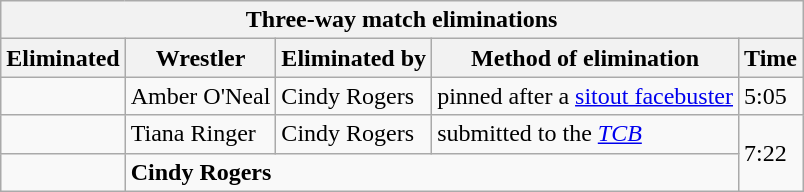<table style="font-size: 100%" class="wikitable" border="1">
<tr>
<th colspan="6">Three-way match eliminations</th>
</tr>
<tr>
<th>Eliminated</th>
<th>Wrestler</th>
<th>Eliminated by</th>
<th>Method of elimination</th>
<th>Time</th>
</tr>
<tr>
<td></td>
<td>Amber O'Neal</td>
<td>Cindy Rogers</td>
<td>pinned after a <a href='#'>sitout facebuster</a></td>
<td>5:05</td>
</tr>
<tr>
<td></td>
<td>Tiana Ringer</td>
<td>Cindy Rogers</td>
<td>submitted to the <em><a href='#'>TCB</a></em></td>
<td rowspan="2">7:22</td>
</tr>
<tr>
<td><strong></strong></td>
<td colspan=3><strong>Cindy Rogers</strong></td>
</tr>
</table>
